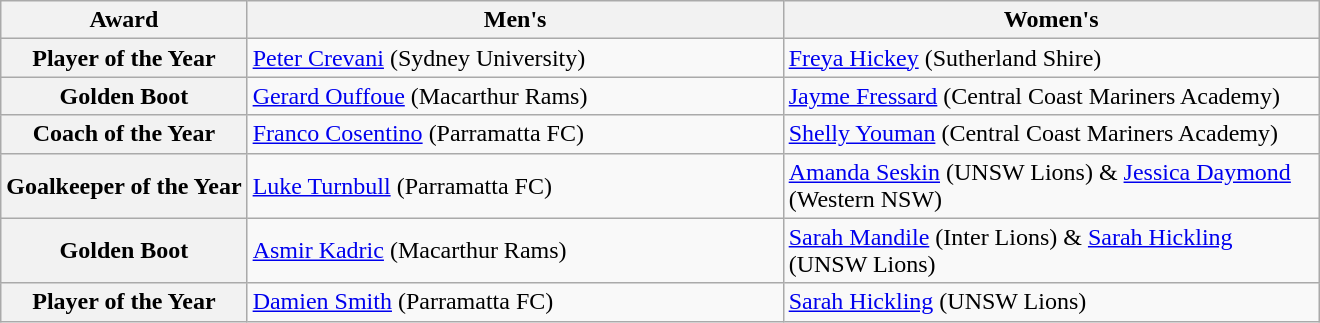<table class="wikitable">
<tr>
<th>Award</th>
<th width=350>Men's</th>
<th width=350>Women's</th>
</tr>
<tr>
<th>Player of the Year</th>
<td><a href='#'>Peter Crevani</a> (Sydney University)</td>
<td><a href='#'>Freya Hickey</a> (Sutherland Shire)</td>
</tr>
<tr>
<th>Golden Boot</th>
<td><a href='#'>Gerard Ouffoue</a> (Macarthur Rams)</td>
<td><a href='#'>Jayme Fressard</a> (Central Coast Mariners Academy)</td>
</tr>
<tr>
<th>Coach of the Year</th>
<td><a href='#'>Franco Cosentino</a> (Parramatta FC)</td>
<td><a href='#'>Shelly Youman</a> (Central Coast Mariners Academy)</td>
</tr>
<tr>
<th>Goalkeeper of the Year</th>
<td><a href='#'>Luke Turnbull</a> (Parramatta FC)</td>
<td><a href='#'>Amanda Seskin</a> (UNSW Lions) & <a href='#'>Jessica Daymond</a> (Western NSW)</td>
</tr>
<tr>
<th> Golden Boot</th>
<td><a href='#'>Asmir Kadric</a> (Macarthur Rams)</td>
<td><a href='#'>Sarah Mandile</a> (Inter Lions) & <a href='#'>Sarah Hickling</a> (UNSW Lions)</td>
</tr>
<tr>
<th> Player of the Year</th>
<td><a href='#'>Damien Smith</a> (Parramatta FC)</td>
<td><a href='#'>Sarah Hickling</a> (UNSW Lions)</td>
</tr>
</table>
